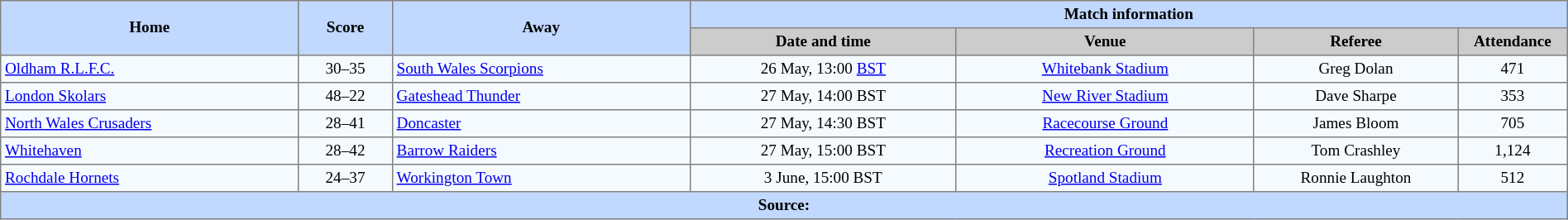<table border=1 style="border-collapse:collapse; font-size:80%; text-align:center;" cellpadding=3 cellspacing=0 width=100%>
<tr bgcolor=#C1D8FF>
<th rowspan=2 width=19%>Home</th>
<th rowspan=2 width=6%>Score</th>
<th rowspan=2 width=19%>Away</th>
<th colspan=6>Match information</th>
</tr>
<tr bgcolor=#CCCCCC>
<th width=17%>Date and time</th>
<th width=19%>Venue</th>
<th width=13%>Referee</th>
<th width=7%>Attendance</th>
</tr>
<tr bgcolor=#F5FAFF>
<td align=left> <a href='#'>Oldham R.L.F.C.</a></td>
<td>30–35</td>
<td align=left> <a href='#'>South Wales Scorpions</a></td>
<td>26 May, 13:00 <a href='#'>BST</a></td>
<td><a href='#'>Whitebank Stadium</a></td>
<td>Greg Dolan</td>
<td>471</td>
</tr>
<tr bgcolor=#F5FAFF>
<td align=left> <a href='#'>London Skolars</a></td>
<td>48–22</td>
<td align=left> <a href='#'>Gateshead Thunder</a></td>
<td>27 May, 14:00 BST</td>
<td><a href='#'>New River Stadium</a></td>
<td>Dave Sharpe</td>
<td>353</td>
</tr>
<tr bgcolor=#F5FAFF>
<td align=left> <a href='#'>North Wales Crusaders</a></td>
<td>28–41</td>
<td align=left> <a href='#'>Doncaster</a></td>
<td>27 May, 14:30 BST</td>
<td><a href='#'>Racecourse Ground</a></td>
<td>James Bloom</td>
<td>705</td>
</tr>
<tr bgcolor=#F5FAFF>
<td align=left> <a href='#'>Whitehaven</a></td>
<td>28–42</td>
<td align=left> <a href='#'>Barrow Raiders</a></td>
<td>27 May, 15:00 BST</td>
<td><a href='#'>Recreation Ground</a></td>
<td>Tom Crashley</td>
<td>1,124</td>
</tr>
<tr bgcolor=#F5FAFF>
<td align=left> <a href='#'>Rochdale Hornets</a></td>
<td>24–37</td>
<td align=left> <a href='#'>Workington Town</a></td>
<td>3 June, 15:00 BST</td>
<td><a href='#'>Spotland Stadium</a></td>
<td>Ronnie Laughton</td>
<td>512</td>
</tr>
<tr bgcolor=#C1D8FF>
<th colspan=12>Source:</th>
</tr>
</table>
